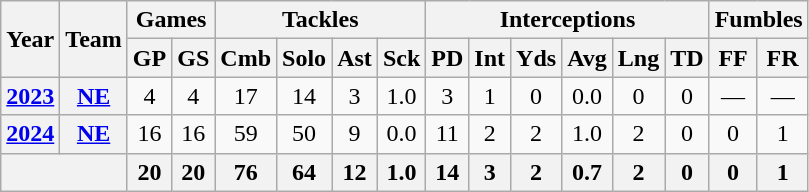<table class="wikitable" style="text-align:center;">
<tr>
<th rowspan="2">Year</th>
<th rowspan="2">Team</th>
<th colspan="2">Games</th>
<th colspan="4">Tackles</th>
<th colspan="6">Interceptions</th>
<th colspan="2">Fumbles</th>
</tr>
<tr>
<th>GP</th>
<th>GS</th>
<th>Cmb</th>
<th>Solo</th>
<th>Ast</th>
<th>Sck</th>
<th>PD</th>
<th>Int</th>
<th>Yds</th>
<th>Avg</th>
<th>Lng</th>
<th>TD</th>
<th>FF</th>
<th>FR</th>
</tr>
<tr>
<th><a href='#'>2023</a></th>
<th><a href='#'>NE</a></th>
<td>4</td>
<td>4</td>
<td>17</td>
<td>14</td>
<td>3</td>
<td>1.0</td>
<td>3</td>
<td>1</td>
<td>0</td>
<td>0.0</td>
<td>0</td>
<td>0</td>
<td>—</td>
<td>—</td>
</tr>
<tr>
<th><a href='#'>2024</a></th>
<th><a href='#'>NE</a></th>
<td>16</td>
<td>16</td>
<td>59</td>
<td>50</td>
<td>9</td>
<td>0.0</td>
<td>11</td>
<td>2</td>
<td>2</td>
<td>1.0</td>
<td>2</td>
<td>0</td>
<td>0</td>
<td>1</td>
</tr>
<tr>
<th colspan="2"></th>
<th>20</th>
<th>20</th>
<th>76</th>
<th>64</th>
<th>12</th>
<th>1.0</th>
<th>14</th>
<th>3</th>
<th>2</th>
<th>0.7</th>
<th>2</th>
<th>0</th>
<th>0</th>
<th>1</th>
</tr>
</table>
